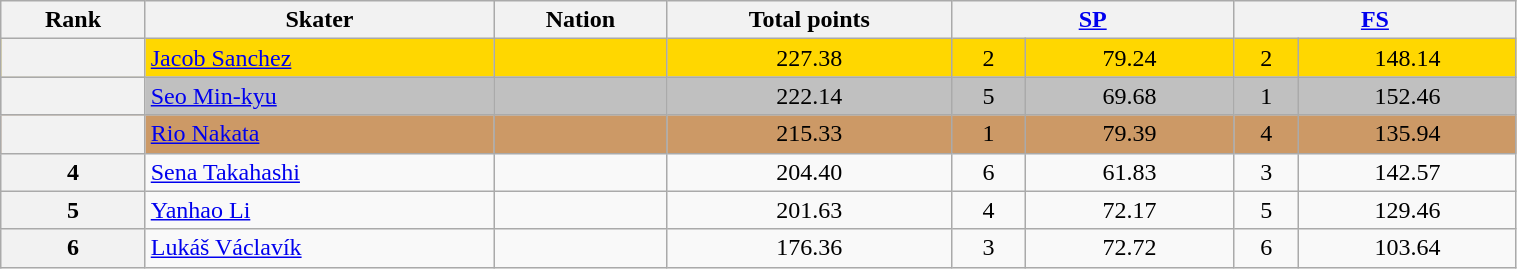<table class="wikitable sortable" style="text-align:center;" width="80%">
<tr>
<th scope="col">Rank</th>
<th scope="col">Skater</th>
<th scope="col">Nation</th>
<th scope="col">Total points</th>
<th scope="col" colspan="2" width="80px"><a href='#'>SP</a></th>
<th scope="col" colspan="2" width="80px"><a href='#'>FS</a></th>
</tr>
<tr bgcolor="gold">
<th scope="row"></th>
<td align="left"><a href='#'>Jacob Sanchez</a></td>
<td align="left"></td>
<td>227.38</td>
<td>2</td>
<td>79.24</td>
<td>2</td>
<td>148.14</td>
</tr>
<tr bgcolor="silver">
<th scope="row"></th>
<td align="left"><a href='#'>Seo Min-kyu</a></td>
<td align="left"></td>
<td>222.14</td>
<td>5</td>
<td>69.68</td>
<td>1</td>
<td>152.46</td>
</tr>
<tr bgcolor="cc9966">
<th scope="row"></th>
<td align="left"><a href='#'>Rio Nakata</a></td>
<td align="left"></td>
<td>215.33</td>
<td>1</td>
<td>79.39</td>
<td>4</td>
<td>135.94</td>
</tr>
<tr>
<th scope="row">4</th>
<td align="left"><a href='#'>Sena Takahashi</a></td>
<td align="left"></td>
<td>204.40</td>
<td>6</td>
<td>61.83</td>
<td>3</td>
<td>142.57</td>
</tr>
<tr>
<th scope="row">5</th>
<td align="left"><a href='#'>Yanhao Li</a></td>
<td align="left"></td>
<td>201.63</td>
<td>4</td>
<td>72.17</td>
<td>5</td>
<td>129.46</td>
</tr>
<tr>
<th scope="row">6</th>
<td align="left"><a href='#'>Lukáš Václavík</a></td>
<td align="left"></td>
<td>176.36</td>
<td>3</td>
<td>72.72</td>
<td>6</td>
<td>103.64</td>
</tr>
</table>
